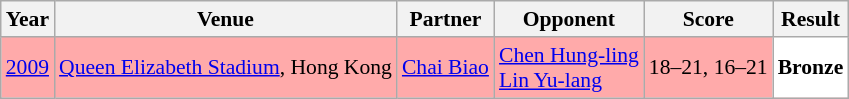<table class="sortable wikitable" style="font-size: 90%;">
<tr>
<th>Year</th>
<th>Venue</th>
<th>Partner</th>
<th>Opponent</th>
<th>Score</th>
<th>Result</th>
</tr>
<tr style="background:#FFAAAA">
<td align="center"><a href='#'>2009</a></td>
<td align="left"><a href='#'>Queen Elizabeth Stadium</a>, Hong Kong</td>
<td align="left"> <a href='#'>Chai Biao</a></td>
<td align="left"> <a href='#'>Chen Hung-ling</a><br> <a href='#'>Lin Yu-lang</a></td>
<td align="left">18–21, 16–21</td>
<td style="text-align:left; background:white"> <strong>Bronze</strong></td>
</tr>
</table>
